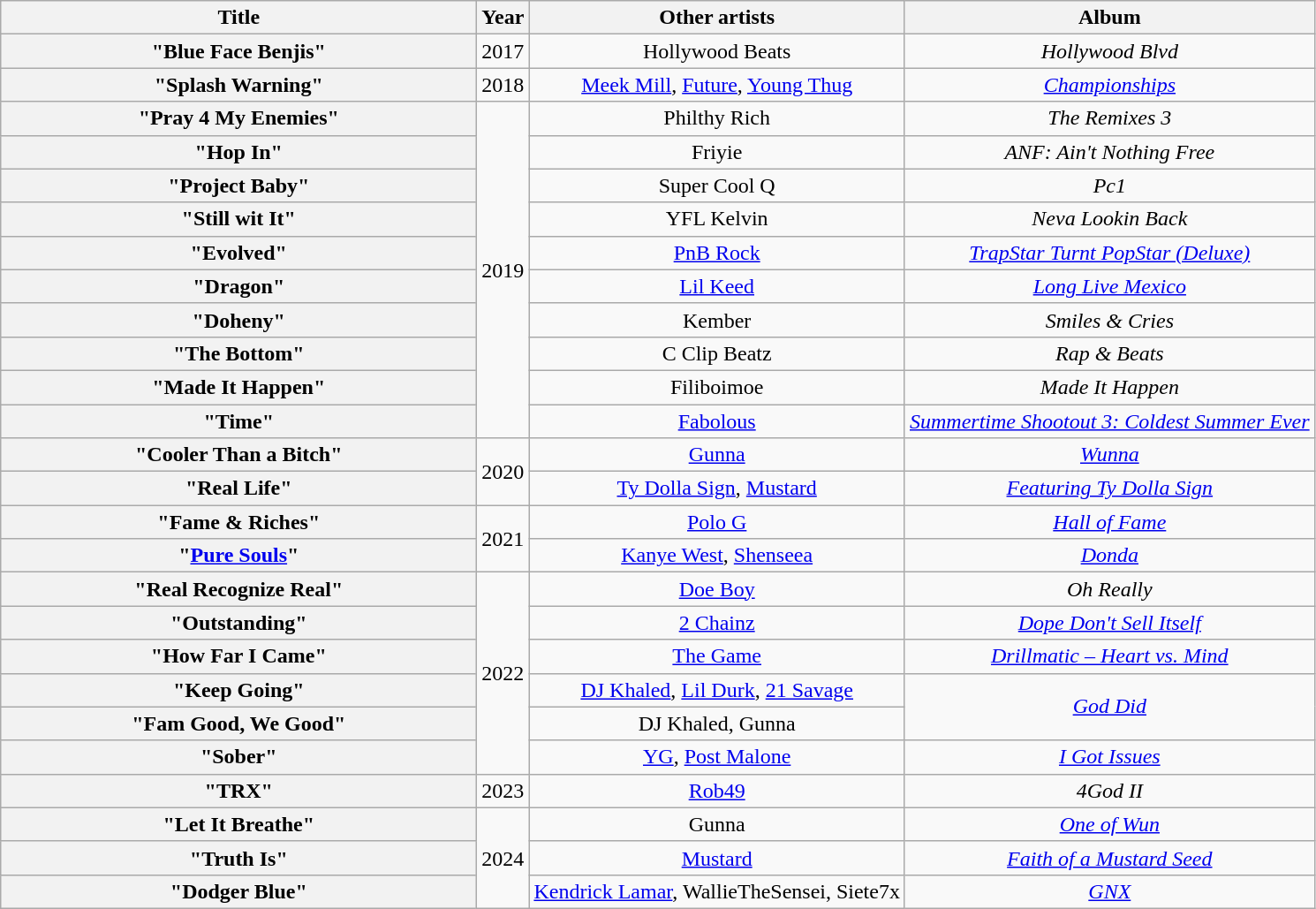<table class="wikitable plainrowheaders" style="text-align:center;">
<tr>
<th scope="col" style="width:22em;">Title</th>
<th scope="col" style="width:1em;">Year</th>
<th scope="col">Other artists</th>
<th scope="col">Album</th>
</tr>
<tr>
<th scope="row">"Blue Face Benjis"</th>
<td>2017</td>
<td>Hollywood Beats</td>
<td><em>Hollywood Blvd</em></td>
</tr>
<tr>
<th scope="row">"Splash Warning"</th>
<td>2018</td>
<td><a href='#'>Meek Mill</a>, <a href='#'>Future</a>, <a href='#'>Young Thug</a></td>
<td><em><a href='#'>Championships</a></em></td>
</tr>
<tr>
<th scope="row">"Pray 4 My Enemies"</th>
<td rowspan="10">2019</td>
<td>Philthy Rich</td>
<td><em>The Remixes 3</em></td>
</tr>
<tr>
<th scope="row">"Hop In"</th>
<td>Friyie</td>
<td><em>ANF: Ain't Nothing Free</em></td>
</tr>
<tr>
<th scope="row">"Project Baby"</th>
<td>Super Cool Q</td>
<td><em>Pc1</em></td>
</tr>
<tr>
<th scope="row">"Still wit It"</th>
<td>YFL Kelvin</td>
<td><em>Neva Lookin Back</em></td>
</tr>
<tr>
<th scope="row">"Evolved"</th>
<td><a href='#'>PnB Rock</a></td>
<td><em><a href='#'>TrapStar Turnt PopStar (Deluxe)</a></em></td>
</tr>
<tr>
<th scope="row">"Dragon"</th>
<td><a href='#'>Lil Keed</a></td>
<td><em><a href='#'>Long Live Mexico</a></em></td>
</tr>
<tr>
<th scope="row">"Doheny"</th>
<td>Kember</td>
<td><em>Smiles & Cries</em></td>
</tr>
<tr>
<th scope="row">"The Bottom"</th>
<td>C Clip Beatz</td>
<td><em>Rap & Beats</em></td>
</tr>
<tr>
<th scope="row">"Made It Happen"</th>
<td>Filiboimoe</td>
<td><em>Made It Happen</em></td>
</tr>
<tr>
<th scope="row">"Time"</th>
<td><a href='#'>Fabolous</a></td>
<td><em><a href='#'>Summertime Shootout 3: Coldest Summer Ever</a></em></td>
</tr>
<tr>
<th scope="row">"Cooler Than a Bitch"</th>
<td rowspan="2">2020</td>
<td><a href='#'>Gunna</a></td>
<td><em><a href='#'>Wunna</a></em></td>
</tr>
<tr>
<th scope="row">"Real Life"</th>
<td><a href='#'>Ty Dolla Sign</a>, <a href='#'>Mustard</a></td>
<td><em><a href='#'>Featuring Ty Dolla Sign</a></em></td>
</tr>
<tr>
<th scope="row">"Fame & Riches"</th>
<td rowspan="2">2021</td>
<td><a href='#'>Polo G</a></td>
<td><em><a href='#'>Hall of Fame</a></em></td>
</tr>
<tr>
<th scope="row">"<a href='#'>Pure Souls</a>"</th>
<td><a href='#'>Kanye West</a>, <a href='#'>Shenseea</a></td>
<td><em><a href='#'>Donda</a></em></td>
</tr>
<tr>
<th scope="row">"Real Recognize Real"</th>
<td rowspan="6">2022</td>
<td><a href='#'>Doe Boy</a></td>
<td><em>Oh Really</em></td>
</tr>
<tr>
<th scope="row">"Outstanding"</th>
<td><a href='#'>2 Chainz</a></td>
<td><em><a href='#'>Dope Don't Sell Itself</a></em></td>
</tr>
<tr>
<th scope="row">"How Far I Came"</th>
<td><a href='#'>The Game</a></td>
<td><em><a href='#'>Drillmatic – Heart vs. Mind</a></em></td>
</tr>
<tr>
<th scope="row">"Keep Going"</th>
<td><a href='#'>DJ Khaled</a>, <a href='#'>Lil Durk</a>, <a href='#'>21 Savage</a></td>
<td rowspan="2"><em><a href='#'>God Did</a></em></td>
</tr>
<tr>
<th scope="row">"Fam Good, We Good"</th>
<td>DJ Khaled, Gunna</td>
</tr>
<tr>
<th scope="row">"Sober"</th>
<td><a href='#'>YG</a>, <a href='#'>Post Malone</a></td>
<td><em><a href='#'>I Got Issues</a></em></td>
</tr>
<tr>
<th scope="row">"TRX"</th>
<td>2023</td>
<td><a href='#'>Rob49</a></td>
<td><em>4God II</em></td>
</tr>
<tr>
<th scope="row">"Let It Breathe"</th>
<td rowspan="3">2024</td>
<td>Gunna</td>
<td><em><a href='#'>One of Wun</a></em></td>
</tr>
<tr>
<th scope="row">"Truth Is"</th>
<td><a href='#'>Mustard</a></td>
<td><em><a href='#'>Faith of a Mustard Seed</a></em></td>
</tr>
<tr>
<th scope="row">"Dodger Blue"</th>
<td><a href='#'>Kendrick Lamar</a>, WallieTheSensei, Siete7x</td>
<td><em><a href='#'>GNX</a></em></td>
</tr>
</table>
